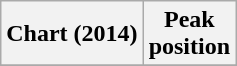<table class="wikitable plainrowheaders">
<tr>
<th align="left">Chart (2014)</th>
<th align="left">Peak<br>position</th>
</tr>
<tr>
</tr>
</table>
